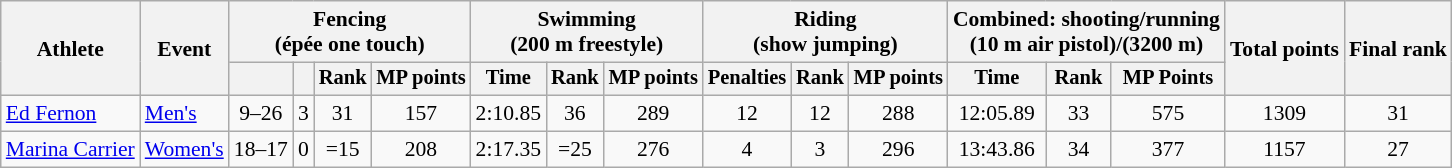<table class="wikitable" style="font-size:90%;text-align:center;">
<tr>
<th rowspan="2">Athlete</th>
<th rowspan="2">Event</th>
<th colspan=4>Fencing<br><span>(épée one touch)</span></th>
<th colspan=3>Swimming<br><span>(200 m freestyle)</span></th>
<th colspan=3>Riding<br><span>(show jumping)</span></th>
<th colspan=3>Combined: shooting/running<br><span>(10 m air pistol)/(3200 m)</span></th>
<th rowspan=2>Total points</th>
<th rowspan=2>Final rank</th>
</tr>
<tr style="font-size:95%">
<th></th>
<th></th>
<th>Rank</th>
<th>MP points</th>
<th>Time</th>
<th>Rank</th>
<th>MP points</th>
<th>Penalties</th>
<th>Rank</th>
<th>MP points</th>
<th>Time</th>
<th>Rank</th>
<th>MP Points</th>
</tr>
<tr>
<td align=left><a href='#'>Ed Fernon</a></td>
<td align=left><a href='#'>Men's</a></td>
<td>9–26</td>
<td>3</td>
<td>31</td>
<td>157</td>
<td>2:10.85</td>
<td>36</td>
<td>289</td>
<td>12</td>
<td>12</td>
<td>288</td>
<td>12:05.89</td>
<td>33</td>
<td>575</td>
<td>1309</td>
<td>31</td>
</tr>
<tr>
<td align=left><a href='#'>Marina Carrier</a></td>
<td align=left><a href='#'>Women's</a></td>
<td>18–17</td>
<td>0</td>
<td>=15</td>
<td>208</td>
<td>2:17.35</td>
<td>=25</td>
<td>276</td>
<td>4</td>
<td>3</td>
<td>296</td>
<td>13:43.86</td>
<td>34</td>
<td>377</td>
<td>1157</td>
<td>27</td>
</tr>
</table>
